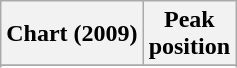<table class="wikitable sortable plainrowheaders">
<tr>
<th>Chart (2009)</th>
<th>Peak<br>position</th>
</tr>
<tr>
</tr>
<tr>
</tr>
<tr>
</tr>
</table>
